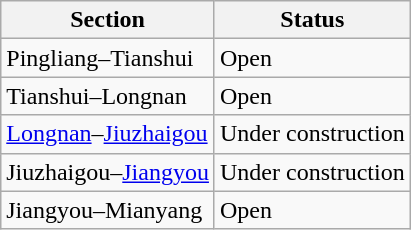<table class="wikitable">
<tr>
<th>Section</th>
<th>Status</th>
</tr>
<tr>
<td>Pingliang–Tianshui</td>
<td>Open</td>
</tr>
<tr>
<td>Tianshui–Longnan</td>
<td>Open</td>
</tr>
<tr>
<td><a href='#'>Longnan</a>–<a href='#'>Jiuzhaigou</a></td>
<td>Under construction</td>
</tr>
<tr>
<td>Jiuzhaigou–<a href='#'>Jiangyou</a></td>
<td>Under construction</td>
</tr>
<tr>
<td>Jiangyou–Mianyang</td>
<td>Open</td>
</tr>
</table>
